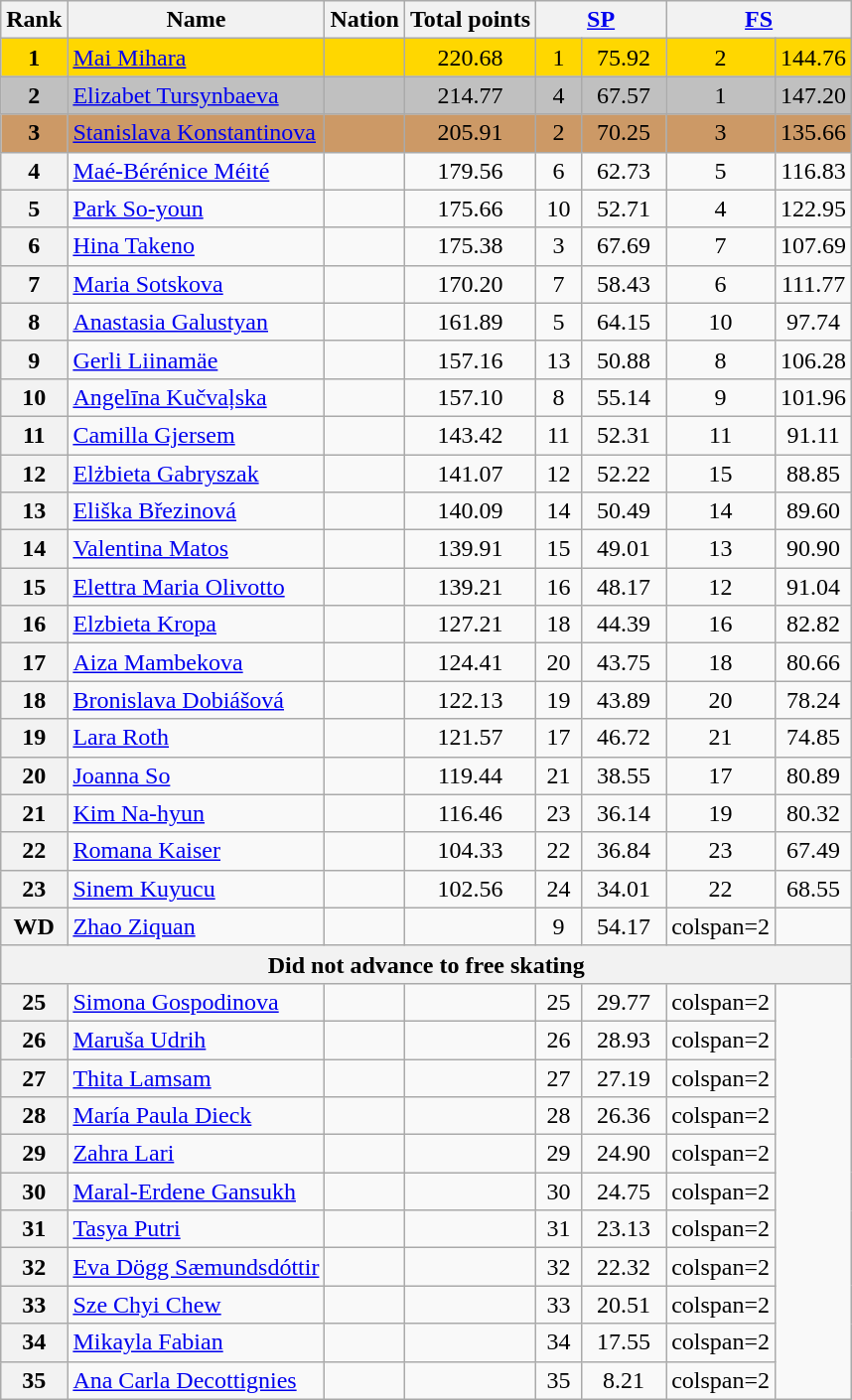<table class="wikitable sortable">
<tr>
<th>Rank</th>
<th>Name</th>
<th>Nation</th>
<th>Total points</th>
<th colspan="2" width="80px"><a href='#'>SP</a></th>
<th colspan="2" width="80px"><a href='#'>FS</a></th>
</tr>
<tr bgcolor="gold">
<td align="center"><strong>1</strong></td>
<td><a href='#'>Mai Mihara</a></td>
<td></td>
<td align="center">220.68</td>
<td align="center">1</td>
<td align="center">75.92</td>
<td align="center">2</td>
<td align="center">144.76</td>
</tr>
<tr bgcolor="silver">
<td align="center"><strong>2</strong></td>
<td><a href='#'>Elizabet Tursynbaeva</a></td>
<td></td>
<td align="center">214.77</td>
<td align="center">4</td>
<td align="center">67.57</td>
<td align="center">1</td>
<td align="center">147.20</td>
</tr>
<tr bgcolor="#cc9966">
<td align="center"><strong>3</strong></td>
<td><a href='#'>Stanislava Konstantinova</a></td>
<td></td>
<td align="center">205.91</td>
<td align="center">2</td>
<td align="center">70.25</td>
<td align="center">3</td>
<td align="center">135.66</td>
</tr>
<tr>
<th>4</th>
<td><a href='#'>Maé-Bérénice Méité</a></td>
<td></td>
<td align="center">179.56</td>
<td align="center">6</td>
<td align="center">62.73</td>
<td align="center">5</td>
<td align="center">116.83</td>
</tr>
<tr>
<th>5</th>
<td><a href='#'>Park So-youn</a></td>
<td></td>
<td align="center">175.66</td>
<td align="center">10</td>
<td align="center">52.71</td>
<td align="center">4</td>
<td align="center">122.95</td>
</tr>
<tr>
<th>6</th>
<td><a href='#'>Hina Takeno</a></td>
<td></td>
<td align="center">175.38</td>
<td align="center">3</td>
<td align="center">67.69</td>
<td align="center">7</td>
<td align="center">107.69</td>
</tr>
<tr>
<th>7</th>
<td><a href='#'>Maria Sotskova</a></td>
<td></td>
<td align="center">170.20</td>
<td align="center">7</td>
<td align="center">58.43</td>
<td align="center">6</td>
<td align="center">111.77</td>
</tr>
<tr>
<th>8</th>
<td><a href='#'>Anastasia Galustyan</a></td>
<td></td>
<td align="center">161.89</td>
<td align="center">5</td>
<td align="center">64.15</td>
<td align="center">10</td>
<td align="center">97.74</td>
</tr>
<tr>
<th>9</th>
<td><a href='#'>Gerli Liinamäe</a></td>
<td></td>
<td align="center">157.16</td>
<td align="center">13</td>
<td align="center">50.88</td>
<td align="center">8</td>
<td align="center">106.28</td>
</tr>
<tr>
<th>10</th>
<td><a href='#'>Angelīna Kučvaļska</a></td>
<td></td>
<td align="center">157.10</td>
<td align="center">8</td>
<td align="center">55.14</td>
<td align="center">9</td>
<td align="center">101.96</td>
</tr>
<tr>
<th>11</th>
<td><a href='#'>Camilla Gjersem</a></td>
<td></td>
<td align="center">143.42</td>
<td align="center">11</td>
<td align="center">52.31</td>
<td align="center">11</td>
<td align="center">91.11</td>
</tr>
<tr>
<th>12</th>
<td><a href='#'>Elżbieta Gabryszak</a></td>
<td></td>
<td align="center">141.07</td>
<td align="center">12</td>
<td align="center">52.22</td>
<td align="center">15</td>
<td align="center">88.85</td>
</tr>
<tr>
<th>13</th>
<td><a href='#'>Eliška Březinová</a></td>
<td></td>
<td align="center">140.09</td>
<td align="center">14</td>
<td align="center">50.49</td>
<td align="center">14</td>
<td align="center">89.60</td>
</tr>
<tr>
<th>14</th>
<td><a href='#'>Valentina Matos</a></td>
<td></td>
<td align="center">139.91</td>
<td align="center">15</td>
<td align="center">49.01</td>
<td align="center">13</td>
<td align="center">90.90</td>
</tr>
<tr>
<th>15</th>
<td><a href='#'>Elettra Maria Olivotto</a></td>
<td></td>
<td align="center">139.21</td>
<td align="center">16</td>
<td align="center">48.17</td>
<td align="center">12</td>
<td align="center">91.04</td>
</tr>
<tr>
<th>16</th>
<td><a href='#'>Elzbieta Kropa</a></td>
<td></td>
<td align="center">127.21</td>
<td align="center">18</td>
<td align="center">44.39</td>
<td align="center">16</td>
<td align="center">82.82</td>
</tr>
<tr>
<th>17</th>
<td><a href='#'>Aiza Mambekova</a></td>
<td></td>
<td align="center">124.41</td>
<td align="center">20</td>
<td align="center">43.75</td>
<td align="center">18</td>
<td align="center">80.66</td>
</tr>
<tr>
<th>18</th>
<td><a href='#'>Bronislava Dobiášová</a></td>
<td></td>
<td align="center">122.13</td>
<td align="center">19</td>
<td align="center">43.89</td>
<td align="center">20</td>
<td align="center">78.24</td>
</tr>
<tr>
<th>19</th>
<td><a href='#'>Lara Roth</a></td>
<td></td>
<td align="center">121.57</td>
<td align="center">17</td>
<td align="center">46.72</td>
<td align="center">21</td>
<td align="center">74.85</td>
</tr>
<tr>
<th>20</th>
<td><a href='#'>Joanna So</a></td>
<td></td>
<td align="center">119.44</td>
<td align="center">21</td>
<td align="center">38.55</td>
<td align="center">17</td>
<td align="center">80.89</td>
</tr>
<tr>
<th>21</th>
<td><a href='#'>Kim Na-hyun</a></td>
<td></td>
<td align="center">116.46</td>
<td align="center">23</td>
<td align="center">36.14</td>
<td align="center">19</td>
<td align="center">80.32</td>
</tr>
<tr>
<th>22</th>
<td><a href='#'>Romana Kaiser</a></td>
<td></td>
<td align="center">104.33</td>
<td align="center">22</td>
<td align="center">36.84</td>
<td align="center">23</td>
<td align="center">67.49</td>
</tr>
<tr>
<th>23</th>
<td><a href='#'>Sinem Kuyucu</a></td>
<td></td>
<td align="center">102.56</td>
<td align="center">24</td>
<td align="center">34.01</td>
<td align="center">22</td>
<td align="center">68.55</td>
</tr>
<tr>
<th>WD</th>
<td><a href='#'>Zhao Ziquan</a></td>
<td></td>
<td></td>
<td align="center">9</td>
<td align="center">54.17</td>
<td>colspan=2 </td>
</tr>
<tr>
<th colspan=8>Did not advance to free skating</th>
</tr>
<tr>
<th>25</th>
<td><a href='#'>Simona Gospodinova</a></td>
<td></td>
<td></td>
<td align="center">25</td>
<td align="center">29.77</td>
<td>colspan=2 </td>
</tr>
<tr>
<th>26</th>
<td><a href='#'>Maruša Udrih</a></td>
<td></td>
<td></td>
<td align="center">26</td>
<td align="center">28.93</td>
<td>colspan=2 </td>
</tr>
<tr>
<th>27</th>
<td><a href='#'>Thita Lamsam</a></td>
<td></td>
<td></td>
<td align="center">27</td>
<td align="center">27.19</td>
<td>colspan=2 </td>
</tr>
<tr>
<th>28</th>
<td><a href='#'>María Paula Dieck</a></td>
<td></td>
<td></td>
<td align="center">28</td>
<td align="center">26.36</td>
<td>colspan=2 </td>
</tr>
<tr>
<th>29</th>
<td><a href='#'>Zahra Lari</a></td>
<td></td>
<td></td>
<td align="center">29</td>
<td align="center">24.90</td>
<td>colspan=2 </td>
</tr>
<tr>
<th>30</th>
<td><a href='#'>Maral-Erdene Gansukh</a></td>
<td></td>
<td></td>
<td align="center">30</td>
<td align="center">24.75</td>
<td>colspan=2 </td>
</tr>
<tr>
<th>31</th>
<td><a href='#'>Tasya Putri</a></td>
<td></td>
<td></td>
<td align="center">31</td>
<td align="center">23.13</td>
<td>colspan=2 </td>
</tr>
<tr>
<th>32</th>
<td><a href='#'>Eva Dögg Sæmundsdóttir</a></td>
<td></td>
<td></td>
<td align="center">32</td>
<td align="center">22.32</td>
<td>colspan=2 </td>
</tr>
<tr>
<th>33</th>
<td><a href='#'>Sze Chyi Chew</a></td>
<td></td>
<td></td>
<td align="center">33</td>
<td align="center">20.51</td>
<td>colspan=2 </td>
</tr>
<tr>
<th>34</th>
<td><a href='#'>Mikayla Fabian</a></td>
<td></td>
<td></td>
<td align="center">34</td>
<td align="center">17.55</td>
<td>colspan=2 </td>
</tr>
<tr>
<th>35</th>
<td><a href='#'>Ana Carla Decottignies</a></td>
<td></td>
<td></td>
<td align="center">35</td>
<td align="center">8.21</td>
<td>colspan=2 </td>
</tr>
</table>
